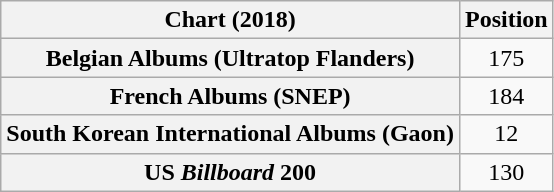<table class="wikitable sortable plainrowheaders" style="text-align:center">
<tr>
<th scope="col">Chart (2018)</th>
<th scope="col">Position</th>
</tr>
<tr>
<th scope="row">Belgian Albums (Ultratop Flanders)</th>
<td>175</td>
</tr>
<tr>
<th scope="row">French Albums (SNEP)</th>
<td>184</td>
</tr>
<tr>
<th scope="row">South Korean International Albums (Gaon)</th>
<td>12</td>
</tr>
<tr>
<th scope="row">US <em>Billboard</em> 200</th>
<td>130</td>
</tr>
</table>
